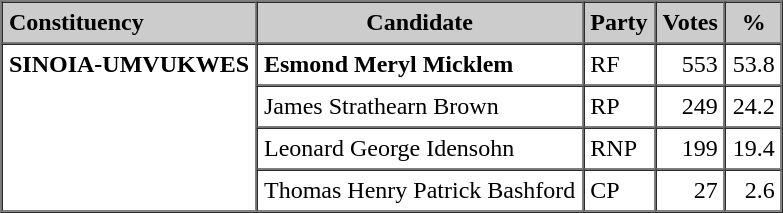<table class="sortable" border="1" cellpadding="4" cellspacing="0" style="border-collapse: collapse border-color: #444444">
<tr bgcolor="CCCCCC">
<th align="left">Constituency</th>
<th align="center" valign="top">Candidate</th>
<th align="center" valign="top">Party</th>
<th align="center" valign="top">Votes</th>
<th align="center" valign="top">%</th>
</tr>
<tr>
<td valign="top" rowspan="4"><strong>SINOIA-UMVUKWES</strong></td>
<td align="left"><strong>Esmond Meryl Micklem</strong></td>
<td align="left">RF</td>
<td align="right">553</td>
<td align="right">53.8</td>
</tr>
<tr>
<td align="left">James Strathearn Brown</td>
<td align="left">RP</td>
<td align="right">249</td>
<td align="right">24.2</td>
</tr>
<tr>
<td align="left">Leonard George Idensohn</td>
<td align="left">RNP</td>
<td align="right">199</td>
<td align="right">19.4</td>
</tr>
<tr>
<td align="left">Thomas Henry Patrick Bashford</td>
<td align="left">CP</td>
<td align="right">27</td>
<td align="right">2.6</td>
</tr>
</table>
